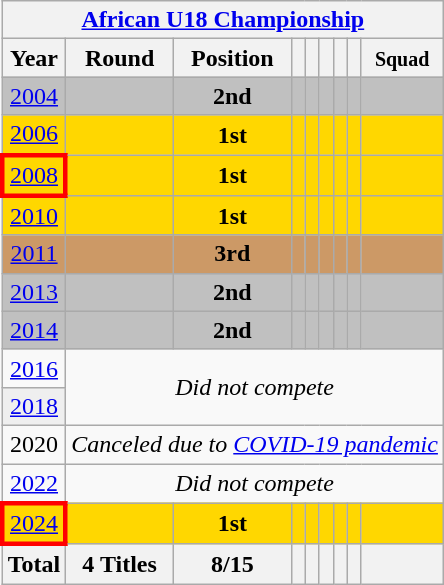<table class="wikitable" style="text-align: center;">
<tr>
<th colspan=9><a href='#'>African U18 Championship</a></th>
</tr>
<tr>
<th>Year</th>
<th>Round</th>
<th>Position</th>
<th></th>
<th></th>
<th></th>
<th></th>
<th></th>
<th><small>Squad</small></th>
</tr>
<tr bgcolor=silver>
<td> <a href='#'>2004</a></td>
<td></td>
<td><strong>2nd</strong></td>
<td></td>
<td></td>
<td></td>
<td></td>
<td></td>
<td></td>
</tr>
<tr bgcolor=gold>
<td> <a href='#'>2006</a></td>
<td></td>
<td><strong>1st</strong></td>
<td></td>
<td></td>
<td></td>
<td></td>
<td></td>
<td></td>
</tr>
<tr bgcolor=gold>
<td style="border:3px solid red"> <a href='#'>2008</a></td>
<td></td>
<td><strong>1st</strong></td>
<td></td>
<td></td>
<td></td>
<td></td>
<td></td>
<td></td>
</tr>
<tr bgcolor=gold>
<td> <a href='#'>2010</a></td>
<td></td>
<td><strong>1st</strong></td>
<td></td>
<td></td>
<td></td>
<td></td>
<td></td>
<td></td>
</tr>
<tr bgcolor=#cc9966>
<td> <a href='#'>2011</a></td>
<td></td>
<td><strong>3rd</strong></td>
<td></td>
<td></td>
<td></td>
<td></td>
<td></td>
<td></td>
</tr>
<tr bgcolor=silver>
<td> <a href='#'>2013</a></td>
<td></td>
<td><strong>2nd</strong></td>
<td></td>
<td></td>
<td></td>
<td></td>
<td></td>
<td></td>
</tr>
<tr bgcolor=silver>
<td> <a href='#'>2014</a></td>
<td></td>
<td><strong>2nd</strong></td>
<td></td>
<td></td>
<td></td>
<td></td>
<td></td>
<td></td>
</tr>
<tr bgcolor=>
<td> <a href='#'>2016</a></td>
<td colspan="8" rowspan=2><em>Did not compete</em></td>
</tr>
<tr bgcolor="efefef">
<td> <a href='#'>2018</a></td>
</tr>
<tr bgcolor=>
<td> 2020</td>
<td colspan="8" rowspan=1><em>Canceled due to <a href='#'>COVID-19 pandemic</a></em></td>
</tr>
<tr bgcolor=>
<td> <a href='#'>2022</a></td>
<td colspan="8" rowspan=1><em>Did not compete</em></td>
</tr>
<tr bgcolor=gold>
<td style="border:3px solid red"> <a href='#'>2024</a></td>
<td></td>
<td><strong>1st</strong></td>
<td></td>
<td></td>
<td></td>
<td></td>
<td></td>
<td></td>
</tr>
<tr>
<th>Total</th>
<th>4 Titles</th>
<th>8/15</th>
<th></th>
<th></th>
<th></th>
<th></th>
<th></th>
<th></th>
</tr>
</table>
